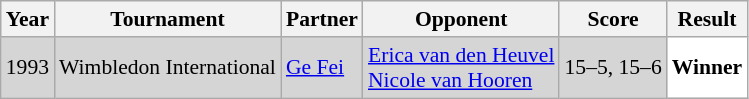<table class="sortable wikitable" style="font-size: 90%;">
<tr>
<th>Year</th>
<th>Tournament</th>
<th>Partner</th>
<th>Opponent</th>
<th>Score</th>
<th>Result</th>
</tr>
<tr style="background:#D5D5D5">
<td align="center">1993</td>
<td align="left">Wimbledon International</td>
<td align="left"> <a href='#'>Ge Fei</a></td>
<td align="left"> <a href='#'>Erica van den Heuvel</a> <br>  <a href='#'>Nicole van Hooren</a></td>
<td align="left">15–5, 15–6</td>
<td style="text-align:left; background:white"> <strong>Winner</strong></td>
</tr>
</table>
